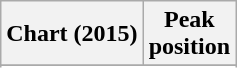<table class="wikitable sortable plainrowheaders" style="text-align:center">
<tr>
<th scope="col">Chart (2015)</th>
<th scope="col">Peak<br>position</th>
</tr>
<tr>
</tr>
<tr>
</tr>
<tr>
</tr>
<tr>
</tr>
<tr>
</tr>
<tr>
</tr>
<tr>
</tr>
<tr>
</tr>
<tr>
</tr>
<tr>
</tr>
<tr>
</tr>
</table>
